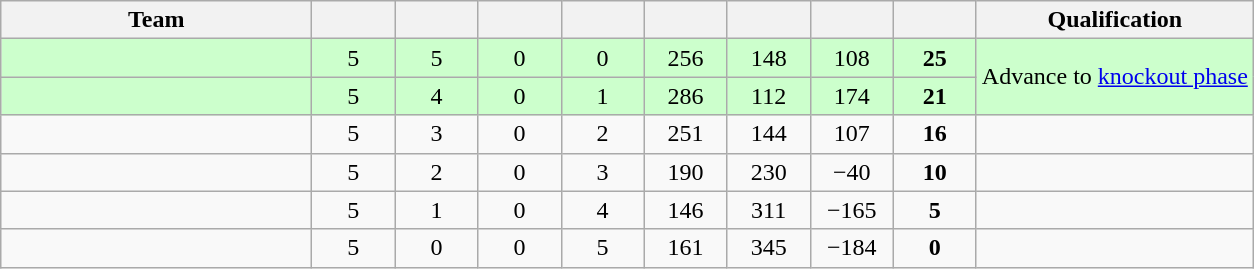<table class=wikitable style="text-align: center;">
<tr>
<th style="width: 12.5em;" scope="col">Team</th>
<th style="width: 3em;" scope="col"></th>
<th style="width: 3em;" scope="col"></th>
<th style="width: 3em;" scope="col"></th>
<th style="width: 3em;" scope="col"></th>
<th style="width: 3em;" scope="col"></th>
<th style="width: 3em;" scope="col"></th>
<th style="width: 3em;" scope="col"></th>
<th style="width: 3em;" scope="col"></th>
<th scope="col">Qualification</th>
</tr>
<tr style="background-color: #CCFFCC;">
<td style="text-align: left;"></td>
<td>5</td>
<td>5</td>
<td>0</td>
<td>0</td>
<td>256</td>
<td>148</td>
<td>108</td>
<td><strong>25</strong></td>
<td rowspan="2">Advance to <a href='#'>knockout phase</a></td>
</tr>
<tr style="background-color: #CCFFCC;">
<td style="text-align: left;"></td>
<td>5</td>
<td>4</td>
<td>0</td>
<td>1</td>
<td>286</td>
<td>112</td>
<td>174</td>
<td><strong>21</strong></td>
</tr>
<tr>
<td style="text-align: left;"></td>
<td>5</td>
<td>3</td>
<td>0</td>
<td>2</td>
<td>251</td>
<td>144</td>
<td>107</td>
<td><strong>16</strong></td>
<td></td>
</tr>
<tr>
<td style="text-align: left;"></td>
<td>5</td>
<td>2</td>
<td>0</td>
<td>3</td>
<td>190</td>
<td>230</td>
<td>−40</td>
<td><strong>10</strong></td>
<td></td>
</tr>
<tr>
<td style="text-align: left;"></td>
<td>5</td>
<td>1</td>
<td>0</td>
<td>4</td>
<td>146</td>
<td>311</td>
<td>−165</td>
<td><strong>5</strong></td>
<td></td>
</tr>
<tr>
<td style="text-align: left;"></td>
<td>5</td>
<td>0</td>
<td>0</td>
<td>5</td>
<td>161</td>
<td>345</td>
<td>−184</td>
<td><strong>0</strong></td>
<td></td>
</tr>
</table>
